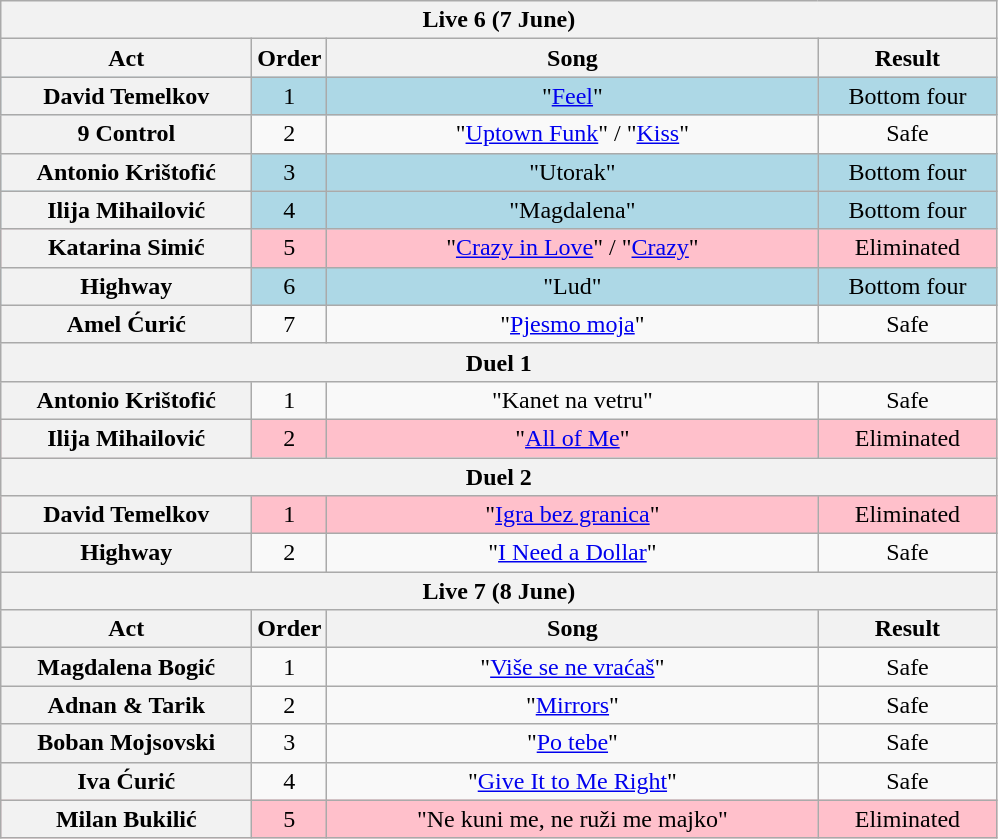<table class="wikitable plainrowheaders" style="text-align:center;">
<tr>
<th colspan="4">Live 6 (7 June)</th>
</tr>
<tr>
<th scope="col" style="width:10em;">Act</th>
<th scope="col">Order</th>
<th scope="col" style="width:20em;">Song</th>
<th scope="col" style="width:7em;">Result</th>
</tr>
<tr style="background:lightblue;">
<th scope="row">David Temelkov</th>
<td>1</td>
<td>"<a href='#'>Feel</a>"</td>
<td>Bottom four</td>
</tr>
<tr>
<th scope="row">9 Control</th>
<td>2</td>
<td>"<a href='#'>Uptown Funk</a>" / "<a href='#'>Kiss</a>"</td>
<td>Safe</td>
</tr>
<tr style="background:lightblue;">
<th scope="row">Antonio Krištofić</th>
<td>3</td>
<td>"Utorak"</td>
<td>Bottom four</td>
</tr>
<tr style="background:lightblue;">
<th scope="row">Ilija Mihailović</th>
<td>4</td>
<td>"Magdalena"</td>
<td>Bottom four</td>
</tr>
<tr style="background:pink;">
<th scope="row">Katarina Simić</th>
<td>5</td>
<td>"<a href='#'>Crazy in Love</a>" / "<a href='#'>Crazy</a>"</td>
<td>Eliminated</td>
</tr>
<tr style="background:lightblue;">
<th scope="row">Highway</th>
<td>6</td>
<td>"Lud"</td>
<td>Bottom four</td>
</tr>
<tr>
<th scope="row">Amel Ćurić</th>
<td>7</td>
<td>"<a href='#'>Pjesmo moja</a>"</td>
<td>Safe</td>
</tr>
<tr>
<th colspan="4">Duel 1</th>
</tr>
<tr>
<th scope="row">Antonio Krištofić</th>
<td>1</td>
<td>"Kanet na vetru"</td>
<td>Safe</td>
</tr>
<tr style="background:pink;">
<th scope="row">Ilija Mihailović</th>
<td>2</td>
<td>"<a href='#'>All of Me</a>"</td>
<td>Eliminated</td>
</tr>
<tr>
<th colspan="4">Duel 2</th>
</tr>
<tr style="background:pink;">
<th scope="row">David Temelkov</th>
<td>1</td>
<td>"<a href='#'>Igra bez granica</a>"</td>
<td>Eliminated</td>
</tr>
<tr>
<th scope="row">Highway</th>
<td>2</td>
<td>"<a href='#'>I Need a Dollar</a>"</td>
<td>Safe</td>
</tr>
<tr>
<th colspan="4">Live 7 (8 June)</th>
</tr>
<tr>
<th scope="col" style="width:10em;">Act</th>
<th scope="col">Order</th>
<th scope="col" style="width:20em;">Song</th>
<th scope="col" style="width:7em;">Result</th>
</tr>
<tr>
<th scope="row">Magdalena Bogić</th>
<td>1</td>
<td>"<a href='#'>Više se ne vraćaš</a>"</td>
<td>Safe</td>
</tr>
<tr>
<th scope="row">Adnan & Tarik</th>
<td>2</td>
<td>"<a href='#'>Mirrors</a>"</td>
<td>Safe</td>
</tr>
<tr>
<th scope="row">Boban Mojsovski</th>
<td>3</td>
<td>"<a href='#'>Po tebe</a>"</td>
<td>Safe</td>
</tr>
<tr>
<th scope="row">Iva Ćurić</th>
<td>4</td>
<td>"<a href='#'>Give It to Me Right</a>"</td>
<td>Safe</td>
</tr>
<tr style="background:pink;">
<th scope="row">Milan Bukilić</th>
<td>5</td>
<td>"Ne kuni me, ne ruži me majko"</td>
<td>Eliminated</td>
</tr>
</table>
